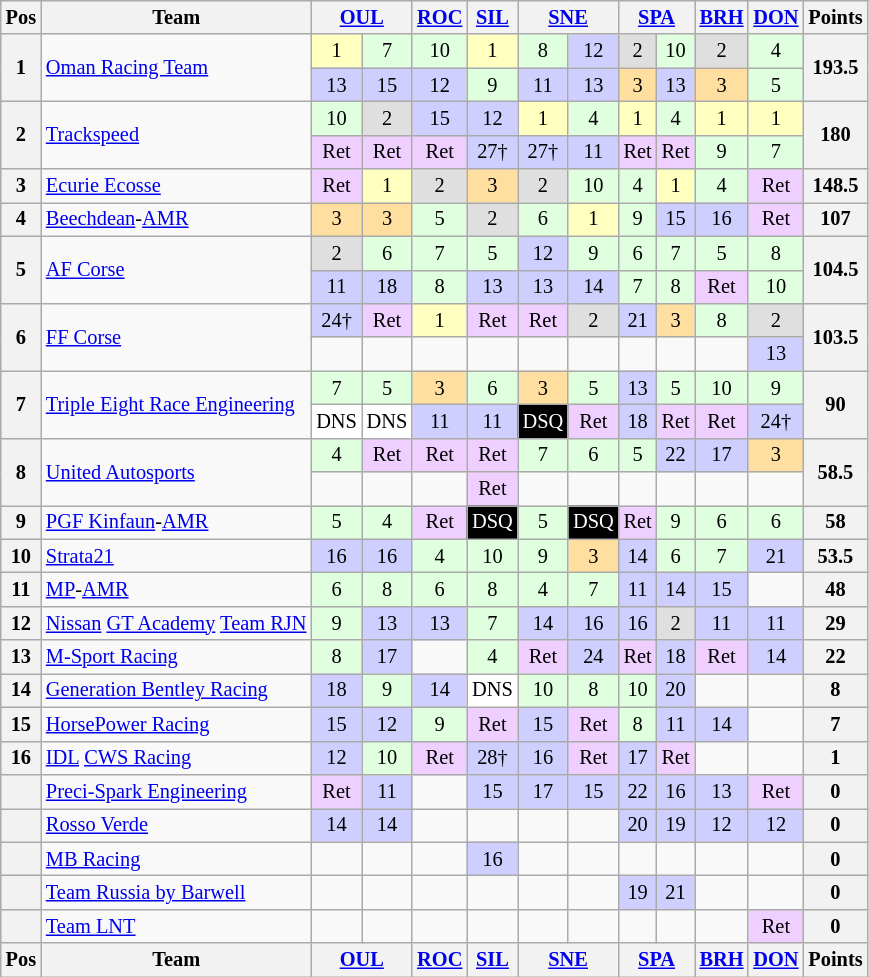<table class="wikitable" style="font-size: 85%; text-align: center;">
<tr valign="top">
<th valign="middle">Pos</th>
<th valign="middle">Team</th>
<th colspan=2><a href='#'>OUL</a></th>
<th><a href='#'>ROC</a></th>
<th><a href='#'>SIL</a></th>
<th colspan=2><a href='#'>SNE</a></th>
<th colspan=2><a href='#'>SPA</a></th>
<th><a href='#'>BRH</a></th>
<th><a href='#'>DON</a></th>
<th valign="middle">Points</th>
</tr>
<tr>
<th rowspan=2>1</th>
<td rowspan=2 align=left> <a href='#'>Oman Racing Team</a></td>
<td style="background:#FFFFBF;">1</td>
<td style="background:#DFFFDF;">7</td>
<td style="background:#DFFFDF;">10</td>
<td style="background:#FFFFBF;">1</td>
<td style="background:#DFFFDF;">8</td>
<td style="background:#CFCFFF;">12</td>
<td style="background:#DFDFDF;">2</td>
<td style="background:#DFFFDF;">10</td>
<td style="background:#DFDFDF;">2</td>
<td style="background:#DFFFDF;">4</td>
<th rowspan=2>193.5</th>
</tr>
<tr>
<td style="background:#CFCFFF;">13</td>
<td style="background:#CFCFFF;">15</td>
<td style="background:#CFCFFF;">12</td>
<td style="background:#DFFFDF;">9</td>
<td style="background:#CFCFFF;">11</td>
<td style="background:#CFCFFF;">13</td>
<td style="background:#FFDF9F;">3</td>
<td style="background:#CFCFFF;">13</td>
<td style="background:#FFDF9F;">3</td>
<td style="background:#DFFFDF;">5</td>
</tr>
<tr>
<th rowspan=2>2</th>
<td rowspan=2 align=left> <a href='#'>Trackspeed</a></td>
<td style="background:#DFFFDF;">10</td>
<td style="background:#DFDFDF;">2</td>
<td style="background:#CFCFFF;">15</td>
<td style="background:#CFCFFF;">12</td>
<td style="background:#FFFFBF;">1</td>
<td style="background:#DFFFDF;">4</td>
<td style="background:#FFFFBF;">1</td>
<td style="background:#DFFFDF;">4</td>
<td style="background:#FFFFBF;">1</td>
<td style="background:#FFFFBF;">1</td>
<th rowspan=2>180</th>
</tr>
<tr>
<td style="background:#EFCFFF;">Ret</td>
<td style="background:#EFCFFF;">Ret</td>
<td style="background:#EFCFFF;">Ret</td>
<td style="background:#CFCFFF;">27†</td>
<td style="background:#CFCFFF;">27†</td>
<td style="background:#CFCFFF;">11</td>
<td style="background:#EFCFFF;">Ret</td>
<td style="background:#EFCFFF;">Ret</td>
<td style="background:#DFFFDF;">9</td>
<td style="background:#DFFFDF;">7</td>
</tr>
<tr>
<th>3</th>
<td align=left> <a href='#'>Ecurie Ecosse</a></td>
<td style="background:#EFCFFF;">Ret</td>
<td style="background:#FFFFBF;">1</td>
<td style="background:#DFDFDF;">2</td>
<td style="background:#FFDF9F;">3</td>
<td style="background:#DFDFDF;">2</td>
<td style="background:#DFFFDF;">10</td>
<td style="background:#DFFFDF;">4</td>
<td style="background:#FFFFBF;">1</td>
<td style="background:#DFFFDF;">4</td>
<td style="background:#EFCFFF;">Ret</td>
<th>148.5</th>
</tr>
<tr>
<th>4</th>
<td align=left> <a href='#'>Beechdean</a>-<a href='#'>AMR</a></td>
<td style="background:#FFDF9F;">3</td>
<td style="background:#FFDF9F;">3</td>
<td style="background:#DFFFDF;">5</td>
<td style="background:#DFDFDF;">2</td>
<td style="background:#DFFFDF;">6</td>
<td style="background:#FFFFBF;">1</td>
<td style="background:#DFFFDF;">9</td>
<td style="background:#CFCFFF;">15</td>
<td style="background:#CFCFFF;">16</td>
<td style="background:#EFCFFF;">Ret</td>
<th>107</th>
</tr>
<tr>
<th rowspan=2>5</th>
<td rowspan=2 align=left> <a href='#'>AF Corse</a></td>
<td style="background:#DFDFDF;">2</td>
<td style="background:#DFFFDF;">6</td>
<td style="background:#DFFFDF;">7</td>
<td style="background:#DFFFDF;">5</td>
<td style="background:#CFCFFF;">12</td>
<td style="background:#DFFFDF;">9</td>
<td style="background:#DFFFDF;">6</td>
<td style="background:#DFFFDF;">7</td>
<td style="background:#DFFFDF;">5</td>
<td style="background:#DFFFDF;">8</td>
<th rowspan=2>104.5</th>
</tr>
<tr>
<td style="background:#CFCFFF;">11</td>
<td style="background:#CFCFFF;">18</td>
<td style="background:#DFFFDF;">8</td>
<td style="background:#CFCFFF;">13</td>
<td style="background:#CFCFFF;">13</td>
<td style="background:#CFCFFF;">14</td>
<td style="background:#DFFFDF;">7</td>
<td style="background:#DFFFDF;">8</td>
<td style="background:#EFCFFF;">Ret</td>
<td style="background:#DFFFDF;">10</td>
</tr>
<tr>
<th rowspan=2>6</th>
<td rowspan=2 align=left> <a href='#'>FF Corse</a></td>
<td style="background:#CFCFFF;">24†</td>
<td style="background:#EFCFFF;">Ret</td>
<td style="background:#FFFFBF;">1</td>
<td style="background:#EFCFFF;">Ret</td>
<td style="background:#EFCFFF;">Ret</td>
<td style="background:#DFDFDF;">2</td>
<td style="background:#CFCFFF;">21</td>
<td style="background:#FFDF9F;">3</td>
<td style="background:#DFFFDF;">8</td>
<td style="background:#DFDFDF;">2</td>
<th rowspan=2>103.5</th>
</tr>
<tr>
<td></td>
<td></td>
<td></td>
<td></td>
<td></td>
<td></td>
<td></td>
<td></td>
<td></td>
<td style="background:#CFCFFF;">13</td>
</tr>
<tr>
<th rowspan=2>7</th>
<td rowspan=2 align=left> <a href='#'>Triple Eight Race Engineering</a></td>
<td style="background:#DFFFDF;">7</td>
<td style="background:#DFFFDF;">5</td>
<td style="background:#FFDF9F;">3</td>
<td style="background:#DFFFDF;">6</td>
<td style="background:#FFDF9F;">3</td>
<td style="background:#DFFFDF;">5</td>
<td style="background:#CFCFFF;">13</td>
<td style="background:#DFFFDF;">5</td>
<td style="background:#DFFFDF;">10</td>
<td style="background:#DFFFDF;">9</td>
<th rowspan=2>90</th>
</tr>
<tr>
<td style="background:#FFFFFF;">DNS</td>
<td style="background:#FFFFFF;">DNS</td>
<td style="background:#CFCFFF;">11</td>
<td style="background:#CFCFFF;">11</td>
<td style="background:#000000; color:white;">DSQ</td>
<td style="background:#EFCFFF;">Ret</td>
<td style="background:#CFCFFF;">18</td>
<td style="background:#EFCFFF;">Ret</td>
<td style="background:#EFCFFF;">Ret</td>
<td style="background:#CFCFFF;">24†</td>
</tr>
<tr>
<th rowspan=2>8</th>
<td rowspan=2 align=left> <a href='#'>United Autosports</a></td>
<td style="background:#DFFFDF;">4</td>
<td style="background:#EFCFFF;">Ret</td>
<td style="background:#EFCFFF;">Ret</td>
<td style="background:#EFCFFF;">Ret</td>
<td style="background:#DFFFDF;">7</td>
<td style="background:#DFFFDF;">6</td>
<td style="background:#DFFFDF;">5</td>
<td style="background:#CFCFFF;">22</td>
<td style="background:#CFCFFF;">17</td>
<td style="background:#FFDF9F;">3</td>
<th rowspan=2>58.5</th>
</tr>
<tr>
<td></td>
<td></td>
<td></td>
<td style="background:#EFCFFF;">Ret</td>
<td></td>
<td></td>
<td></td>
<td></td>
<td></td>
<td></td>
</tr>
<tr>
<th>9</th>
<td align=left> <a href='#'>PGF Kinfaun</a>-<a href='#'>AMR</a></td>
<td style="background:#DFFFDF;">5</td>
<td style="background:#DFFFDF;">4</td>
<td style="background:#EFCFFF;">Ret</td>
<td style="background:#000000; color:white;">DSQ</td>
<td style="background:#DFFFDF;">5</td>
<td style="background:#000000; color:white;">DSQ</td>
<td style="background:#EFCFFF;">Ret</td>
<td style="background:#DFFFDF;">9</td>
<td style="background:#DFFFDF;">6</td>
<td style="background:#DFFFDF;">6</td>
<th>58</th>
</tr>
<tr>
<th>10</th>
<td align=left> <a href='#'>Strata21</a></td>
<td style="background:#CFCFFF;">16</td>
<td style="background:#CFCFFF;">16</td>
<td style="background:#DFFFDF;">4</td>
<td style="background:#DFFFDF;">10</td>
<td style="background:#DFFFDF;">9</td>
<td style="background:#FFDF9F;">3</td>
<td style="background:#CFCFFF;">14</td>
<td style="background:#DFFFDF;">6</td>
<td style="background:#DFFFDF;">7</td>
<td style="background:#CFCFFF;">21</td>
<th>53.5</th>
</tr>
<tr>
<th>11</th>
<td align=left> <a href='#'>MP</a>-<a href='#'>AMR</a></td>
<td style="background:#DFFFDF;">6</td>
<td style="background:#DFFFDF;">8</td>
<td style="background:#DFFFDF;">6</td>
<td style="background:#DFFFDF;">8</td>
<td style="background:#DFFFDF;">4</td>
<td style="background:#DFFFDF;">7</td>
<td style="background:#CFCFFF;">11</td>
<td style="background:#CFCFFF;">14</td>
<td style="background:#CFCFFF;">15</td>
<td></td>
<th>48</th>
</tr>
<tr>
<th>12</th>
<td align=left> <a href='#'>Nissan</a> <a href='#'>GT Academy</a> <a href='#'>Team RJN</a></td>
<td style="background:#DFFFDF;">9</td>
<td style="background:#CFCFFF;">13</td>
<td style="background:#CFCFFF;">13</td>
<td style="background:#DFFFDF;">7</td>
<td style="background:#CFCFFF;">14</td>
<td style="background:#CFCFFF;">16</td>
<td style="background:#CFCFFF;">16</td>
<td style="background:#DFDFDF;">2</td>
<td style="background:#CFCFFF;">11</td>
<td style="background:#CFCFFF;">11</td>
<th>29</th>
</tr>
<tr>
<th>13</th>
<td align=left> <a href='#'>M-Sport Racing</a></td>
<td style="background:#DFFFDF;">8</td>
<td style="background:#CFCFFF;">17</td>
<td></td>
<td style="background:#DFFFDF;">4</td>
<td style="background:#EFCFFF;">Ret</td>
<td style="background:#CFCFFF;">24</td>
<td style="background:#EFCFFF;">Ret</td>
<td style="background:#CFCFFF;">18</td>
<td style="background:#EFCFFF;">Ret</td>
<td style="background:#CFCFFF;">14</td>
<th>22</th>
</tr>
<tr>
<th>14</th>
<td align=left> <a href='#'>Generation Bentley Racing</a></td>
<td style="background:#CFCFFF;">18</td>
<td style="background:#DFFFDF;">9</td>
<td style="background:#CFCFFF;">14</td>
<td style="background:#FFFFFF;">DNS</td>
<td style="background:#DFFFDF;">10</td>
<td style="background:#DFFFDF;">8</td>
<td style="background:#DFFFDF;">10</td>
<td style="background:#CFCFFF;">20</td>
<td></td>
<td></td>
<th>8</th>
</tr>
<tr>
<th>15</th>
<td align=left> <a href='#'>HorsePower Racing</a></td>
<td style="background:#CFCFFF;">15</td>
<td style="background:#CFCFFF;">12</td>
<td style="background:#DFFFDF;">9</td>
<td style="background:#EFCFFF;">Ret</td>
<td style="background:#CFCFFF;">15</td>
<td style="background:#EFCFFF;">Ret</td>
<td style="background:#DFFFDF;">8</td>
<td style="background:#CFCFFF;">11</td>
<td style="background:#CFCFFF;">14</td>
<td></td>
<th>7</th>
</tr>
<tr>
<th>16</th>
<td align=left> <a href='#'>IDL</a> <a href='#'>CWS Racing</a></td>
<td style="background:#CFCFFF;">12</td>
<td style="background:#DFFFDF;">10</td>
<td style="background:#EFCFFF;">Ret</td>
<td style="background:#CFCFFF;">28†</td>
<td style="background:#CFCFFF;">16</td>
<td style="background:#EFCFFF;">Ret</td>
<td style="background:#CFCFFF;">17</td>
<td style="background:#EFCFFF;">Ret</td>
<td></td>
<td></td>
<th>1</th>
</tr>
<tr>
<th></th>
<td align=left> <a href='#'>Preci-Spark Engineering</a></td>
<td style="background:#EFCFFF;">Ret</td>
<td style="background:#CFCFFF;">11</td>
<td></td>
<td style="background:#CFCFFF;">15</td>
<td style="background:#CFCFFF;">17</td>
<td style="background:#CFCFFF;">15</td>
<td style="background:#CFCFFF;">22</td>
<td style="background:#CFCFFF;">16</td>
<td style="background:#CFCFFF;">13</td>
<td style="background:#EFCFFF;">Ret</td>
<th>0</th>
</tr>
<tr>
<th></th>
<td align=left> <a href='#'>Rosso Verde</a></td>
<td style="background:#CFCFFF;">14</td>
<td style="background:#CFCFFF;">14</td>
<td></td>
<td></td>
<td></td>
<td></td>
<td style="background:#CFCFFF;">20</td>
<td style="background:#CFCFFF;">19</td>
<td style="background:#CFCFFF;">12</td>
<td style="background:#CFCFFF;">12</td>
<th>0</th>
</tr>
<tr>
<th></th>
<td align=left> <a href='#'>MB Racing</a></td>
<td></td>
<td></td>
<td></td>
<td style="background:#CFCFFF;">16</td>
<td></td>
<td></td>
<td></td>
<td></td>
<td></td>
<td></td>
<th>0</th>
</tr>
<tr>
<th></th>
<td align=left> <a href='#'>Team Russia by Barwell</a></td>
<td></td>
<td></td>
<td></td>
<td></td>
<td></td>
<td></td>
<td style="background:#CFCFFF;">19</td>
<td style="background:#CFCFFF;">21</td>
<td></td>
<td></td>
<th>0</th>
</tr>
<tr>
<th></th>
<td align=left> <a href='#'>Team LNT</a></td>
<td></td>
<td></td>
<td></td>
<td></td>
<td></td>
<td></td>
<td></td>
<td></td>
<td></td>
<td style="background:#EFCFFF;">Ret</td>
<th>0</th>
</tr>
<tr valign="top">
<th valign="middle">Pos</th>
<th valign="middle">Team</th>
<th colspan=2><a href='#'>OUL</a></th>
<th><a href='#'>ROC</a></th>
<th><a href='#'>SIL</a></th>
<th colspan=2><a href='#'>SNE</a></th>
<th colspan=2><a href='#'>SPA</a></th>
<th><a href='#'>BRH</a></th>
<th><a href='#'>DON</a></th>
<th valign="middle">Points</th>
</tr>
</table>
